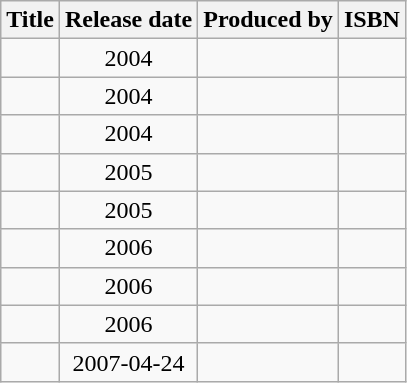<table class="wikitable" style="text-align:center;">
<tr>
<th>Title</th>
<th>Release date</th>
<th>Produced by</th>
<th>ISBN</th>
</tr>
<tr>
<td align="left"></td>
<td>2004</td>
<td></td>
<td></td>
</tr>
<tr>
<td align="left"></td>
<td>2004</td>
<td></td>
<td></td>
</tr>
<tr>
<td align="left"></td>
<td>2004</td>
<td></td>
<td></td>
</tr>
<tr>
<td align="left"></td>
<td>2005</td>
<td></td>
<td></td>
</tr>
<tr>
<td align="left"></td>
<td>2005</td>
<td></td>
<td></td>
</tr>
<tr>
<td align="left"></td>
<td>2006</td>
<td></td>
<td></td>
</tr>
<tr>
<td align="left"></td>
<td>2006</td>
<td></td>
<td></td>
</tr>
<tr>
<td align="left"></td>
<td>2006</td>
<td></td>
<td></td>
</tr>
<tr>
<td align="left"></td>
<td>2007-04-24</td>
<td></td>
<td></td>
</tr>
</table>
